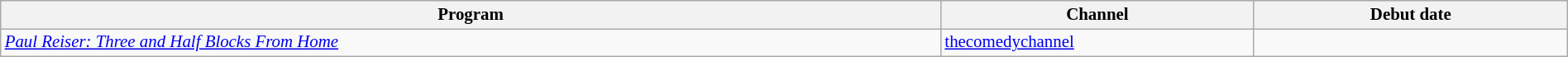<table class="wikitable sortable"  style="width:100%; font-size:87%;">
<tr style="background:#efefef;">
<th style="width:60%;">Program</th>
<th style="width:20%;">Channel</th>
<th style="width:20%;">Debut date</th>
</tr>
<tr>
<td> <em><a href='#'>Paul Reiser: Three and Half Blocks From Home</a></em></td>
<td><a href='#'>thecomedychannel</a></td>
<td></td>
</tr>
</table>
